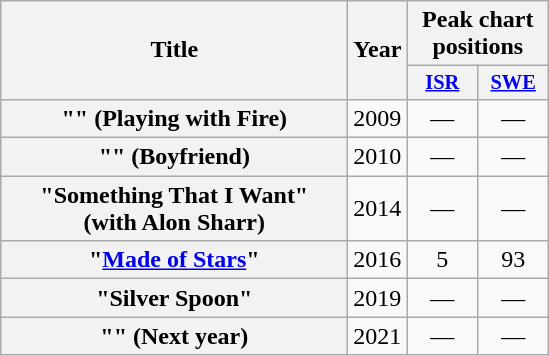<table class="wikitable plainrowheaders" style="text-align:center;">
<tr>
<th scope="col" rowspan="2" style="width:14em;">Title</th>
<th scope="col" rowspan="2" style="width:1em;">Year</th>
<th scope="col" colspan="2">Peak chart positions</th>
</tr>
<tr>
<th scope="col" style="width:3em;font-size:85%;"><a href='#'>ISR</a></th>
<th scope="col" style="width:3em;font-size:85%;"><a href='#'>SWE</a><br></th>
</tr>
<tr>
<th scope="row">"" <span>(Playing with Fire)</span></th>
<td>2009</td>
<td>—</td>
<td>—</td>
</tr>
<tr>
<th scope="row">"" <span>(Boyfriend)</span></th>
<td>2010</td>
<td>—</td>
<td>—</td>
</tr>
<tr>
<th scope="row">"Something That I Want"<br><span>(with Alon Sharr)</span></th>
<td>2014</td>
<td>—</td>
<td>—</td>
</tr>
<tr>
<th scope="row">"<a href='#'>Made of Stars</a>"</th>
<td>2016</td>
<td>5</td>
<td>93</td>
</tr>
<tr>
<th scope="row">"Silver Spoon"</th>
<td>2019</td>
<td>—</td>
<td>—</td>
</tr>
<tr>
<th scope="row">"" <span>(Next year)</span></th>
<td>2021</td>
<td>—</td>
<td>—</td>
</tr>
</table>
